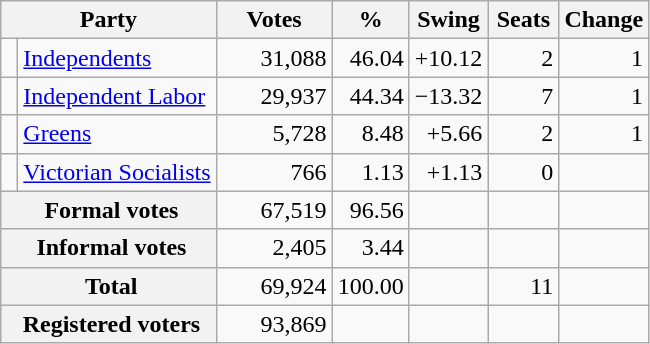<table class="wikitable" style="text-align:right; margin-bottom:0">
<tr>
<th colspan="3" style="width:10px">Party</th>
<th style="width:70px;">Votes</th>
<th style="width:40px;">%</th>
<th style="width:40px;">Swing</th>
<th style="width:40px;">Seats</th>
<th style="width:40px;">Change</th>
</tr>
<tr>
<td> </td>
<td colspan="2" style="text-align:left;"><a href='#'>Independents</a></td>
<td style="width:70px;">31,088</td>
<td style="width:40px;">46.04</td>
<td style="width:45px;">+10.12</td>
<td style="width:40px;">2</td>
<td style="width:40px;"> 1</td>
</tr>
<tr>
<td> </td>
<td colspan="2" style="text-align:left;"><a href='#'>Independent Labor</a></td>
<td>29,937</td>
<td>44.34</td>
<td>−13.32</td>
<td>7</td>
<td> 1</td>
</tr>
<tr>
<td> </td>
<td colspan="2" style="text-align:left;"><a href='#'>Greens</a></td>
<td>5,728</td>
<td>8.48</td>
<td>+5.66</td>
<td>2</td>
<td> 1</td>
</tr>
<tr>
<td> </td>
<td colspan="2" style="text-align:left;"><a href='#'>Victorian Socialists</a></td>
<td>766</td>
<td>1.13</td>
<td>+1.13</td>
<td>0</td>
<td></td>
</tr>
<tr>
<th colspan="3" rowspan="1"> Formal votes</th>
<td>67,519</td>
<td>96.56</td>
<td></td>
<td></td>
<td></td>
</tr>
<tr>
<th colspan="3" rowspan="1"> Informal votes</th>
<td>2,405</td>
<td>3.44</td>
<td></td>
<td></td>
<td></td>
</tr>
<tr>
<th colspan="3" rowspan="1"> Total</th>
<td>69,924</td>
<td>100.00</td>
<td></td>
<td>11</td>
<td></td>
</tr>
<tr>
<th colspan="3" rowspan="1"> Registered voters</th>
<td>93,869</td>
<td></td>
<td></td>
<td></td>
<td></td>
</tr>
</table>
